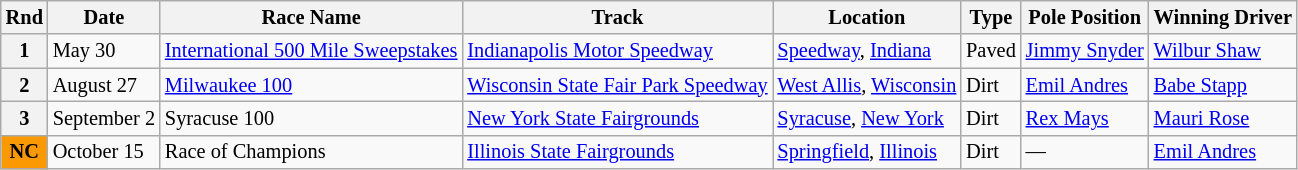<table class="wikitable" style="font-size:85%">
<tr>
<th>Rnd</th>
<th>Date</th>
<th>Race Name</th>
<th>Track</th>
<th>Location</th>
<th>Type</th>
<th>Pole Position</th>
<th>Winning Driver</th>
</tr>
<tr>
<th>1</th>
<td>May 30</td>
<td> <a href='#'>International 500 Mile Sweepstakes</a></td>
<td><a href='#'>Indianapolis Motor Speedway</a></td>
<td><a href='#'>Speedway</a>, <a href='#'>Indiana</a></td>
<td>Paved</td>
<td> <a href='#'>Jimmy Snyder</a></td>
<td> <a href='#'>Wilbur Shaw</a></td>
</tr>
<tr>
<th>2</th>
<td>August 27</td>
<td> <a href='#'>Milwaukee 100</a></td>
<td><a href='#'>Wisconsin State Fair Park Speedway</a></td>
<td><a href='#'>West Allis</a>, <a href='#'>Wisconsin</a></td>
<td>Dirt</td>
<td> <a href='#'>Emil Andres</a></td>
<td> <a href='#'>Babe Stapp</a></td>
</tr>
<tr>
<th>3</th>
<td>September 2</td>
<td> Syracuse 100</td>
<td><a href='#'>New York State Fairgrounds</a></td>
<td><a href='#'>Syracuse</a>, <a href='#'>New York</a></td>
<td>Dirt</td>
<td> <a href='#'>Rex Mays</a></td>
<td> <a href='#'>Mauri Rose</a></td>
</tr>
<tr>
<th style="background:#fb9902; text-align:center;"><strong>NC</strong></th>
<td>October 15</td>
<td> Race of Champions</td>
<td><a href='#'>Illinois State Fairgrounds</a></td>
<td><a href='#'>Springfield</a>, <a href='#'>Illinois</a></td>
<td>Dirt</td>
<td>—</td>
<td> <a href='#'>Emil Andres</a></td>
</tr>
</table>
